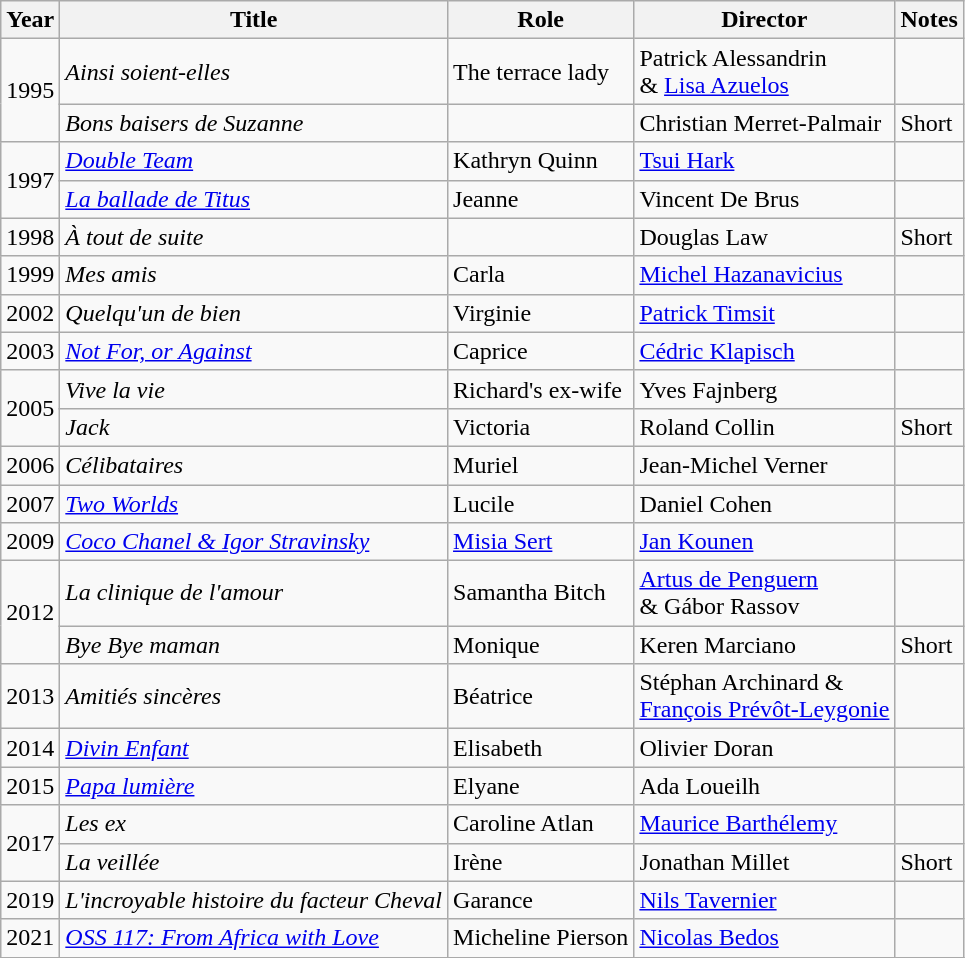<table class="wikitable">
<tr>
<th>Year</th>
<th>Title</th>
<th>Role</th>
<th>Director</th>
<th>Notes</th>
</tr>
<tr>
<td rowspan=2>1995</td>
<td><em>Ainsi soient-elles</em></td>
<td>The terrace lady</td>
<td>Patrick Alessandrin<br> &  <a href='#'>Lisa Azuelos</a></td>
<td></td>
</tr>
<tr>
<td><em>Bons baisers de Suzanne</em></td>
<td></td>
<td>Christian Merret-Palmair</td>
<td>Short</td>
</tr>
<tr>
<td rowspan=2>1997</td>
<td><em><a href='#'>Double Team</a></em></td>
<td>Kathryn Quinn</td>
<td><a href='#'>Tsui Hark</a></td>
<td></td>
</tr>
<tr>
<td><em><a href='#'>La ballade de Titus</a></em></td>
<td>Jeanne</td>
<td>Vincent De Brus</td>
<td></td>
</tr>
<tr>
<td>1998</td>
<td><em>À tout de suite</em></td>
<td></td>
<td>Douglas Law</td>
<td>Short</td>
</tr>
<tr>
<td>1999</td>
<td><em>Mes amis</em></td>
<td>Carla</td>
<td><a href='#'>Michel Hazanavicius</a></td>
<td></td>
</tr>
<tr>
<td>2002</td>
<td><em>Quelqu'un de bien</em></td>
<td>Virginie</td>
<td><a href='#'>Patrick Timsit</a></td>
<td></td>
</tr>
<tr>
<td>2003</td>
<td><em><a href='#'>Not For, or Against</a></em></td>
<td>Caprice</td>
<td><a href='#'>Cédric Klapisch</a></td>
<td></td>
</tr>
<tr>
<td rowspan=2>2005</td>
<td><em>Vive la vie</em></td>
<td>Richard's ex-wife</td>
<td>Yves Fajnberg</td>
<td></td>
</tr>
<tr>
<td><em>Jack</em></td>
<td>Victoria</td>
<td>Roland Collin</td>
<td>Short</td>
</tr>
<tr>
<td>2006</td>
<td><em>Célibataires</em></td>
<td>Muriel</td>
<td>Jean-Michel Verner</td>
<td></td>
</tr>
<tr>
<td>2007</td>
<td><em><a href='#'>Two Worlds</a></em></td>
<td>Lucile</td>
<td>Daniel Cohen</td>
<td></td>
</tr>
<tr>
<td>2009</td>
<td><em><a href='#'>Coco Chanel & Igor Stravinsky</a></em></td>
<td><a href='#'>Misia Sert</a></td>
<td><a href='#'>Jan Kounen</a></td>
<td></td>
</tr>
<tr>
<td rowspan=2>2012</td>
<td><em>La clinique de l'amour</em></td>
<td>Samantha Bitch</td>
<td><a href='#'>Artus de Penguern</a><br> & Gábor Rassov</td>
<td></td>
</tr>
<tr>
<td><em>Bye Bye maman</em></td>
<td>Monique</td>
<td>Keren Marciano</td>
<td>Short</td>
</tr>
<tr>
<td>2013</td>
<td><em>Amitiés sincères</em></td>
<td>Béatrice</td>
<td>Stéphan Archinard &<br> <a href='#'>François Prévôt-Leygonie</a></td>
<td></td>
</tr>
<tr>
<td>2014</td>
<td><em><a href='#'>Divin Enfant</a></em></td>
<td>Elisabeth</td>
<td>Olivier Doran</td>
<td></td>
</tr>
<tr>
<td>2015</td>
<td><em><a href='#'>Papa lumière</a></em></td>
<td>Elyane</td>
<td>Ada Loueilh</td>
<td></td>
</tr>
<tr>
<td rowspan=2>2017</td>
<td><em>Les ex</em></td>
<td>Caroline Atlan</td>
<td><a href='#'>Maurice Barthélemy</a></td>
<td></td>
</tr>
<tr>
<td><em>La veillée</em></td>
<td>Irène</td>
<td>Jonathan Millet</td>
<td>Short</td>
</tr>
<tr>
<td>2019</td>
<td><em>L'incroyable histoire du facteur Cheval</em></td>
<td>Garance</td>
<td><a href='#'>Nils Tavernier</a></td>
<td></td>
</tr>
<tr>
<td>2021</td>
<td><em><a href='#'>OSS 117: From Africa with Love</a></em></td>
<td>Micheline Pierson</td>
<td><a href='#'>Nicolas Bedos</a></td>
<td></td>
</tr>
<tr>
</tr>
</table>
